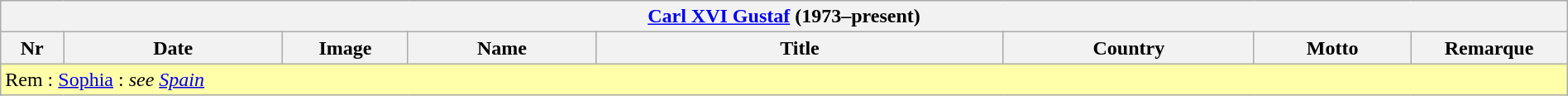<table class="wikitable" width=100%>
<tr>
<th colspan=8><a href='#'>Carl XVI Gustaf</a> (1973–present)</th>
</tr>
<tr>
<th width=4%>Nr</th>
<th width=14%>Date</th>
<th width=8%>Image</th>
<th width=12%>Name</th>
<th>Title</th>
<th width=16%>Country</th>
<th width=10%>Motto</th>
<th width=10%>Remarque</th>
</tr>
<tr bgcolor="#FFFFAA">
<td colspan=8>Rem :   <a href='#'>Sophia</a> : <em>see  <a href='#'>Spain</a></em></td>
</tr>
</table>
